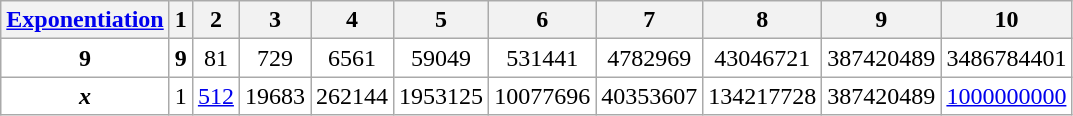<table class="wikitable" style="text-align: center; background: white">
<tr>
<th style="width:105px;"><a href='#'>Exponentiation</a></th>
<th>1</th>
<th>2</th>
<th>3</th>
<th>4</th>
<th>5</th>
<th>6</th>
<th>7</th>
<th>8</th>
<th>9</th>
<th>10</th>
</tr>
<tr>
<td><strong>9</strong></td>
<td><strong>9</strong></td>
<td>81</td>
<td>729</td>
<td>6561</td>
<td>59049</td>
<td>531441</td>
<td>4782969</td>
<td>43046721</td>
<td>387420489</td>
<td>3486784401</td>
</tr>
<tr>
<td><strong><em>x<em><strong></td>
<td>1</td>
<td><a href='#'>512</a></td>
<td>19683</td>
<td>262144</td>
<td>1953125</td>
<td>10077696</td>
<td>40353607</td>
<td>134217728</td>
<td>387420489</td>
<td><a href='#'>1000000000</a></td>
</tr>
</table>
